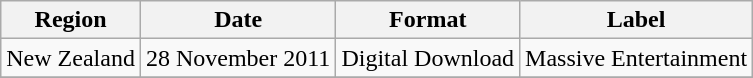<table class=wikitable>
<tr>
<th>Region</th>
<th>Date</th>
<th>Format</th>
<th>Label</th>
</tr>
<tr>
<td>New Zealand</td>
<td>28 November 2011</td>
<td>Digital Download</td>
<td>Massive Entertainment</td>
</tr>
<tr>
</tr>
</table>
